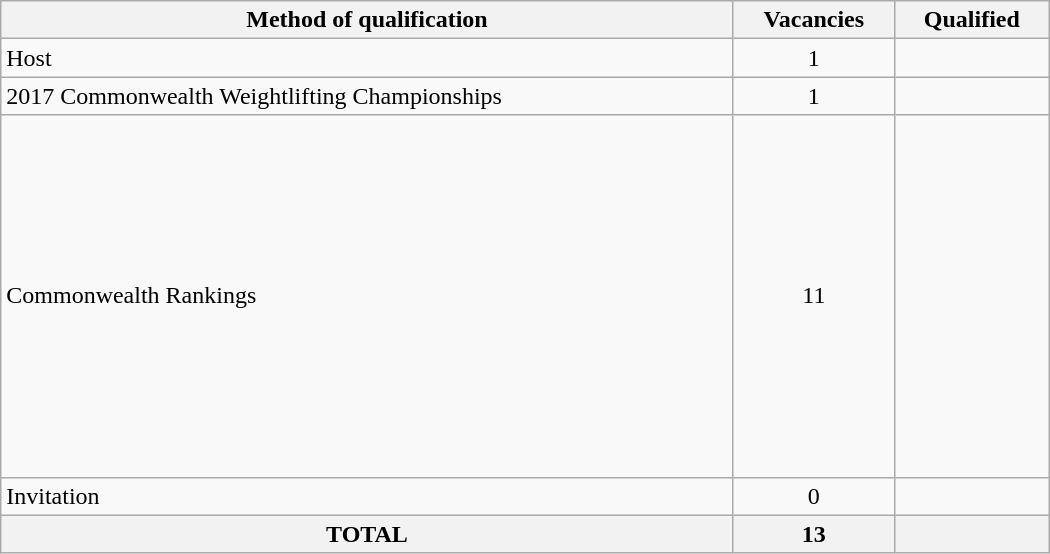<table class = "wikitable" width=700>
<tr>
<th>Method of qualification</th>
<th>Vacancies</th>
<th>Qualified</th>
</tr>
<tr>
<td>Host</td>
<td align="center">1</td>
<td></td>
</tr>
<tr>
<td>2017 Commonwealth Weightlifting Championships</td>
<td align="center">1</td>
<td></td>
</tr>
<tr>
<td>Commonwealth Rankings</td>
<td align="center">11</td>
<td><br><br><br><br><br><br><br><br><s></s><br><s></s><br><br><br><br></td>
</tr>
<tr>
<td>Invitation</td>
<td align="center">0</td>
<td></td>
</tr>
<tr>
<th>TOTAL</th>
<th>13</th>
<th></th>
</tr>
</table>
